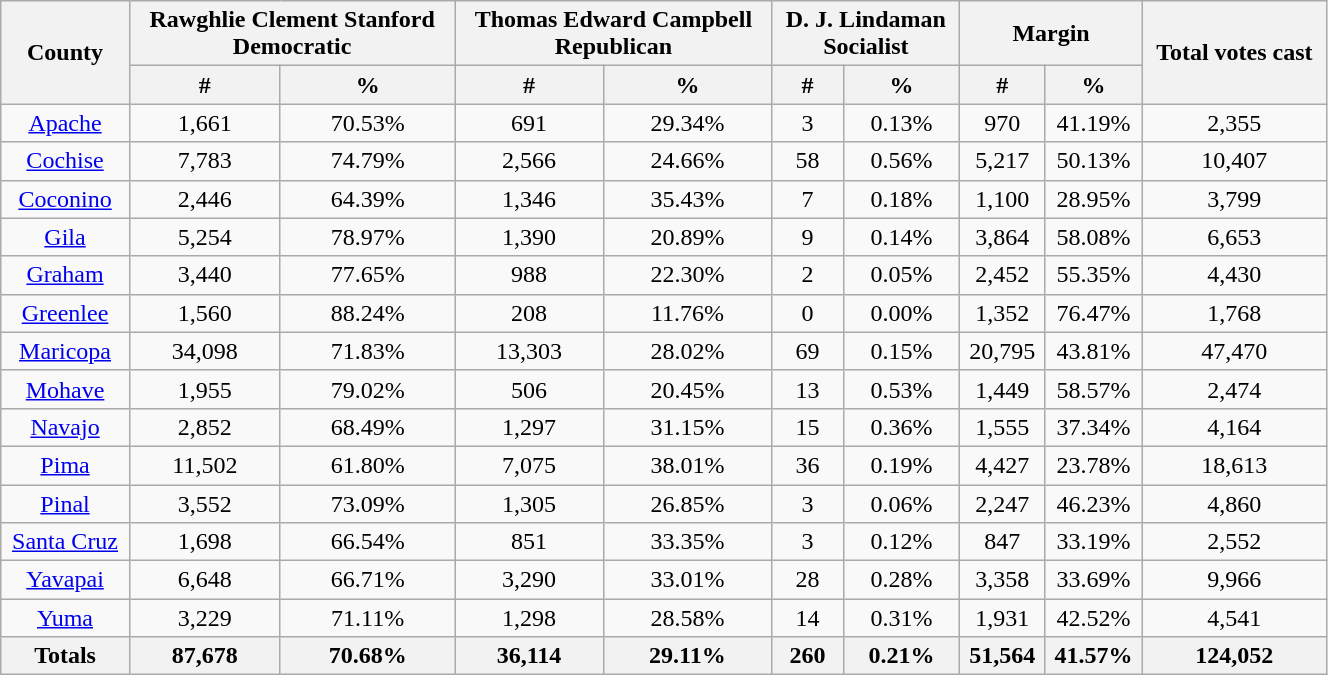<table width="70%" class="wikitable sortable" style="text-align:center">
<tr>
<th rowspan="2">County</th>
<th style="text-align:center;" colspan="2">Rawghlie Clement Stanford<br>Democratic</th>
<th style="text-align:center;" colspan="2">Thomas Edward Campbell<br>Republican</th>
<th style="text-align:center;" colspan="2">D. J. Lindaman<br>Socialist</th>
<th style="text-align:center;" colspan="2">Margin</th>
<th style="text-align:center;" rowspan="2">Total votes cast</th>
</tr>
<tr>
<th style="text-align:center;" data-sort-type="number">#</th>
<th style="text-align:center;" data-sort-type="number">%</th>
<th style="text-align:center;" data-sort-type="number">#</th>
<th style="text-align:center;" data-sort-type="number">%</th>
<th style="text-align:center;" data-sort-type="number">#</th>
<th style="text-align:center;" data-sort-type="number">%</th>
<th style="text-align:center;" data-sort-type="number">#</th>
<th style="text-align:center;" data-sort-type="number">%</th>
</tr>
<tr style="text-align:center;">
<td><a href='#'>Apache</a></td>
<td>1,661</td>
<td>70.53%</td>
<td>691</td>
<td>29.34%</td>
<td>3</td>
<td>0.13%</td>
<td>970</td>
<td>41.19%</td>
<td>2,355</td>
</tr>
<tr style="text-align:center;">
<td><a href='#'>Cochise</a></td>
<td>7,783</td>
<td>74.79%</td>
<td>2,566</td>
<td>24.66%</td>
<td>58</td>
<td>0.56%</td>
<td>5,217</td>
<td>50.13%</td>
<td>10,407</td>
</tr>
<tr style="text-align:center;">
<td><a href='#'>Coconino</a></td>
<td>2,446</td>
<td>64.39%</td>
<td>1,346</td>
<td>35.43%</td>
<td>7</td>
<td>0.18%</td>
<td>1,100</td>
<td>28.95%</td>
<td>3,799</td>
</tr>
<tr style="text-align:center;">
<td><a href='#'>Gila</a></td>
<td>5,254</td>
<td>78.97%</td>
<td>1,390</td>
<td>20.89%</td>
<td>9</td>
<td>0.14%</td>
<td>3,864</td>
<td>58.08%</td>
<td>6,653</td>
</tr>
<tr style="text-align:center;">
<td><a href='#'>Graham</a></td>
<td>3,440</td>
<td>77.65%</td>
<td>988</td>
<td>22.30%</td>
<td>2</td>
<td>0.05%</td>
<td>2,452</td>
<td>55.35%</td>
<td>4,430</td>
</tr>
<tr style="text-align:center;">
<td><a href='#'>Greenlee</a></td>
<td>1,560</td>
<td>88.24%</td>
<td>208</td>
<td>11.76%</td>
<td>0</td>
<td>0.00%</td>
<td>1,352</td>
<td>76.47%</td>
<td>1,768</td>
</tr>
<tr style="text-align:center;">
<td><a href='#'>Maricopa</a></td>
<td>34,098</td>
<td>71.83%</td>
<td>13,303</td>
<td>28.02%</td>
<td>69</td>
<td>0.15%</td>
<td>20,795</td>
<td>43.81%</td>
<td>47,470</td>
</tr>
<tr style="text-align:center;">
<td><a href='#'>Mohave</a></td>
<td>1,955</td>
<td>79.02%</td>
<td>506</td>
<td>20.45%</td>
<td>13</td>
<td>0.53%</td>
<td>1,449</td>
<td>58.57%</td>
<td>2,474</td>
</tr>
<tr style="text-align:center;">
<td><a href='#'>Navajo</a></td>
<td>2,852</td>
<td>68.49%</td>
<td>1,297</td>
<td>31.15%</td>
<td>15</td>
<td>0.36%</td>
<td>1,555</td>
<td>37.34%</td>
<td>4,164</td>
</tr>
<tr style="text-align:center;">
<td><a href='#'>Pima</a></td>
<td>11,502</td>
<td>61.80%</td>
<td>7,075</td>
<td>38.01%</td>
<td>36</td>
<td>0.19%</td>
<td>4,427</td>
<td>23.78%</td>
<td>18,613</td>
</tr>
<tr style="text-align:center;">
<td><a href='#'>Pinal</a></td>
<td>3,552</td>
<td>73.09%</td>
<td>1,305</td>
<td>26.85%</td>
<td>3</td>
<td>0.06%</td>
<td>2,247</td>
<td>46.23%</td>
<td>4,860</td>
</tr>
<tr style="text-align:center;">
<td><a href='#'>Santa Cruz</a></td>
<td>1,698</td>
<td>66.54%</td>
<td>851</td>
<td>33.35%</td>
<td>3</td>
<td>0.12%</td>
<td>847</td>
<td>33.19%</td>
<td>2,552</td>
</tr>
<tr style="text-align:center;">
<td><a href='#'>Yavapai</a></td>
<td>6,648</td>
<td>66.71%</td>
<td>3,290</td>
<td>33.01%</td>
<td>28</td>
<td>0.28%</td>
<td>3,358</td>
<td>33.69%</td>
<td>9,966</td>
</tr>
<tr style="text-align:center;">
<td><a href='#'>Yuma</a></td>
<td>3,229</td>
<td>71.11%</td>
<td>1,298</td>
<td>28.58%</td>
<td>14</td>
<td>0.31%</td>
<td>1,931</td>
<td>42.52%</td>
<td>4,541</td>
</tr>
<tr style="text-align:center;">
<th>Totals</th>
<th>87,678</th>
<th>70.68%</th>
<th>36,114</th>
<th>29.11%</th>
<th>260</th>
<th>0.21%</th>
<th>51,564</th>
<th>41.57%</th>
<th>124,052</th>
</tr>
</table>
